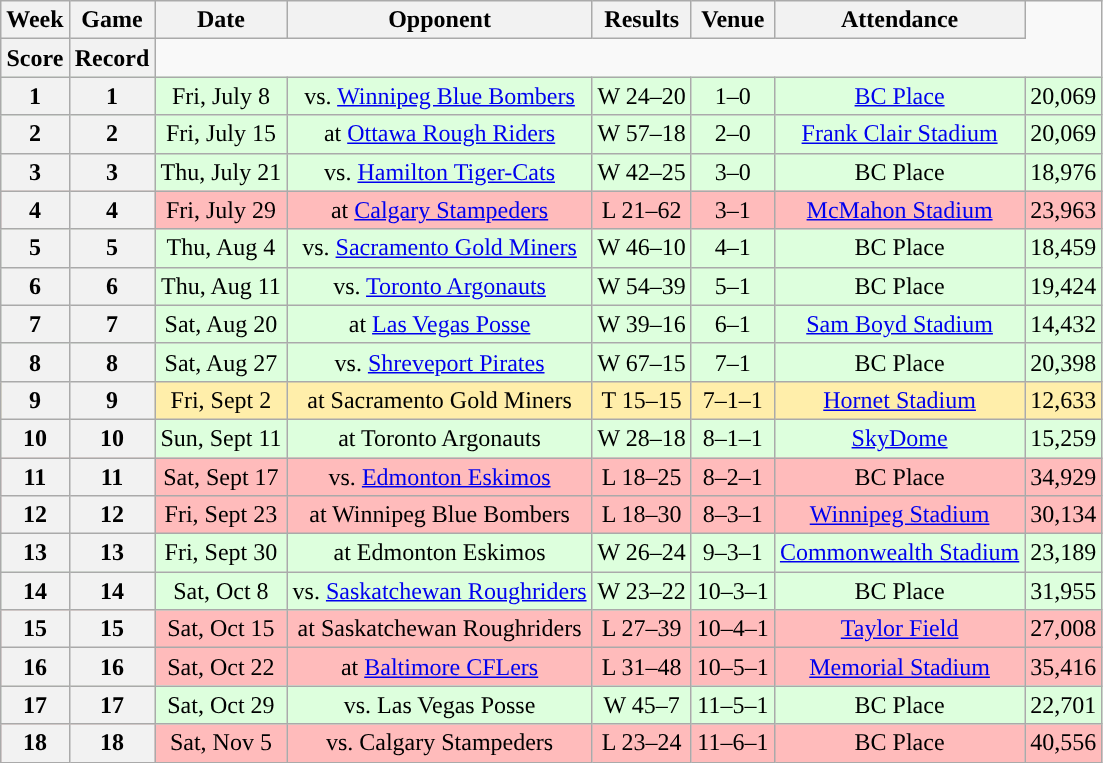<table class="wikitable" style="text-align:center">
<tr>
<th>Week</th>
<th>Game</th>
<th>Date</th>
<th>Opponent</th>
<th>Results</th>
<th>Venue</th>
<th>Attendance</th>
</tr>
<tr>
<th>Score</th>
<th>Record</th>
</tr>
<tr style="background:#ddffdd">
<th>1</th>
<th>1</th>
<td>Fri, July 8</td>
<td>vs. <a href='#'>Winnipeg Blue Bombers</a></td>
<td>W 24–20</td>
<td>1–0</td>
<td><a href='#'>BC Place</a></td>
<td>20,069</td>
</tr>
<tr style="background:#ddffdd">
<th>2</th>
<th>2</th>
<td>Fri, July 15</td>
<td>at <a href='#'>Ottawa Rough Riders</a></td>
<td>W 57–18</td>
<td>2–0</td>
<td><a href='#'>Frank Clair Stadium</a></td>
<td>20,069</td>
</tr>
<tr align="center" bgcolor="#ddffdd">
<th>3</th>
<th>3</th>
<td>Thu, July 21</td>
<td>vs. <a href='#'>Hamilton Tiger-Cats</a></td>
<td>W 42–25</td>
<td>3–0</td>
<td>BC Place</td>
<td>18,976</td>
</tr>
<tr style="background:#ffbbbb">
<th>4</th>
<th>4</th>
<td>Fri, July 29</td>
<td>at <a href='#'>Calgary Stampeders</a></td>
<td>L 21–62</td>
<td>3–1</td>
<td><a href='#'>McMahon Stadium</a></td>
<td>23,963</td>
</tr>
<tr style="background:#ddffdd">
<th>5</th>
<th>5</th>
<td>Thu, Aug 4</td>
<td>vs. <a href='#'>Sacramento Gold Miners</a></td>
<td>W 46–10</td>
<td>4–1</td>
<td>BC Place</td>
<td>18,459</td>
</tr>
<tr style="background:#ddffdd">
<th>6</th>
<th>6</th>
<td>Thu, Aug 11</td>
<td>vs. <a href='#'>Toronto Argonauts</a></td>
<td>W 54–39</td>
<td>5–1</td>
<td>BC Place</td>
<td>19,424</td>
</tr>
<tr style="background:#ddffdd">
<th>7</th>
<th>7</th>
<td>Sat, Aug 20</td>
<td>at <a href='#'>Las Vegas Posse</a></td>
<td>W 39–16</td>
<td>6–1</td>
<td><a href='#'>Sam Boyd Stadium</a></td>
<td>14,432</td>
</tr>
<tr align="center" bgcolor="#ddffdd">
<th>8</th>
<th>8</th>
<td>Sat, Aug 27</td>
<td>vs. <a href='#'>Shreveport Pirates</a></td>
<td>W 67–15</td>
<td>7–1</td>
<td>BC Place</td>
<td>20,398</td>
</tr>
<tr style="background:#ffeeaa">
<th>9</th>
<th>9</th>
<td>Fri, Sept 2</td>
<td>at Sacramento Gold Miners</td>
<td>T 15–15</td>
<td>7–1–1</td>
<td><a href='#'>Hornet Stadium</a></td>
<td>12,633</td>
</tr>
<tr style="background:#ddffdd">
<th>10</th>
<th>10</th>
<td>Sun, Sept 11</td>
<td>at Toronto Argonauts</td>
<td>W 28–18</td>
<td>8–1–1</td>
<td><a href='#'>SkyDome</a></td>
<td>15,259</td>
</tr>
<tr style="background:#ffbbbb">
<th>11</th>
<th>11</th>
<td>Sat, Sept 17</td>
<td>vs. <a href='#'>Edmonton Eskimos</a></td>
<td>L 18–25</td>
<td>8–2–1</td>
<td>BC Place</td>
<td>34,929</td>
</tr>
<tr style="background:#ffbbbb">
<th>12</th>
<th>12</th>
<td>Fri, Sept 23</td>
<td>at Winnipeg Blue Bombers</td>
<td>L 18–30</td>
<td>8–3–1</td>
<td><a href='#'>Winnipeg Stadium</a></td>
<td>30,134</td>
</tr>
<tr style="background:#ddffdd">
<th>13</th>
<th>13</th>
<td>Fri, Sept 30</td>
<td>at Edmonton Eskimos</td>
<td>W 26–24</td>
<td>9–3–1</td>
<td><a href='#'>Commonwealth Stadium</a></td>
<td>23,189</td>
</tr>
<tr style="background:#ddffdd">
<th>14</th>
<th>14</th>
<td>Sat, Oct 8</td>
<td>vs. <a href='#'>Saskatchewan Roughriders</a></td>
<td>W 23–22</td>
<td>10–3–1</td>
<td>BC Place</td>
<td>31,955</td>
</tr>
<tr style="background:#ffbbbb">
<th>15</th>
<th>15</th>
<td>Sat, Oct 15</td>
<td>at Saskatchewan Roughriders</td>
<td>L 27–39</td>
<td>10–4–1</td>
<td><a href='#'>Taylor Field</a></td>
<td>27,008</td>
</tr>
<tr style="background:#ffbbbb">
<th>16</th>
<th>16</th>
<td>Sat, Oct 22</td>
<td>at <a href='#'>Baltimore CFLers</a></td>
<td>L 31–48</td>
<td>10–5–1</td>
<td><a href='#'>Memorial Stadium</a></td>
<td>35,416</td>
</tr>
<tr style="background:#ddffdd">
<th>17</th>
<th>17</th>
<td>Sat, Oct 29</td>
<td>vs. Las Vegas Posse</td>
<td>W 45–7</td>
<td>11–5–1</td>
<td>BC Place</td>
<td>22,701</td>
</tr>
<tr style="background:#ffbbbb">
<th>18</th>
<th>18</th>
<td>Sat, Nov 5</td>
<td>vs. Calgary Stampeders</td>
<td>L 23–24</td>
<td>11–6–1</td>
<td>BC Place</td>
<td>40,556</td>
</tr>
</table>
